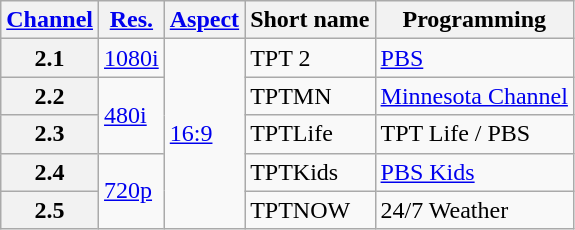<table class="wikitable">
<tr>
<th scope = "col"><a href='#'>Channel</a></th>
<th scope = "col"><a href='#'>Res.</a></th>
<th scope = "col"><a href='#'>Aspect</a></th>
<th scope = "col">Short name</th>
<th scope = "col">Programming</th>
</tr>
<tr>
<th scope = "row">2.1</th>
<td><a href='#'>1080i</a></td>
<td rowspan=5><a href='#'>16:9</a></td>
<td>TPT 2</td>
<td><a href='#'>PBS</a></td>
</tr>
<tr>
<th scope = "row">2.2</th>
<td rowspan=2><a href='#'>480i</a></td>
<td>TPTMN</td>
<td><a href='#'>Minnesota Channel</a></td>
</tr>
<tr>
<th scope = "row">2.3</th>
<td>TPTLife</td>
<td>TPT Life / PBS</td>
</tr>
<tr>
<th scope = "row">2.4</th>
<td rowspan=2><a href='#'>720p</a></td>
<td>TPTKids</td>
<td><a href='#'>PBS Kids</a></td>
</tr>
<tr>
<th scope = "row">2.5</th>
<td>TPTNOW</td>
<td>24/7 Weather</td>
</tr>
</table>
